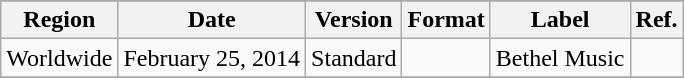<table class="wikitable plainrowheaders">
<tr>
</tr>
<tr>
<th scope="col">Region</th>
<th scope="col">Date</th>
<th scope="col">Version</th>
<th scope="col">Format</th>
<th scope="col">Label</th>
<th scope="col">Ref.</th>
</tr>
<tr>
<td>Worldwide</td>
<td>February 25, 2014</td>
<td>Standard</td>
<td></td>
<td>Bethel Music</td>
<td></td>
</tr>
<tr>
</tr>
</table>
